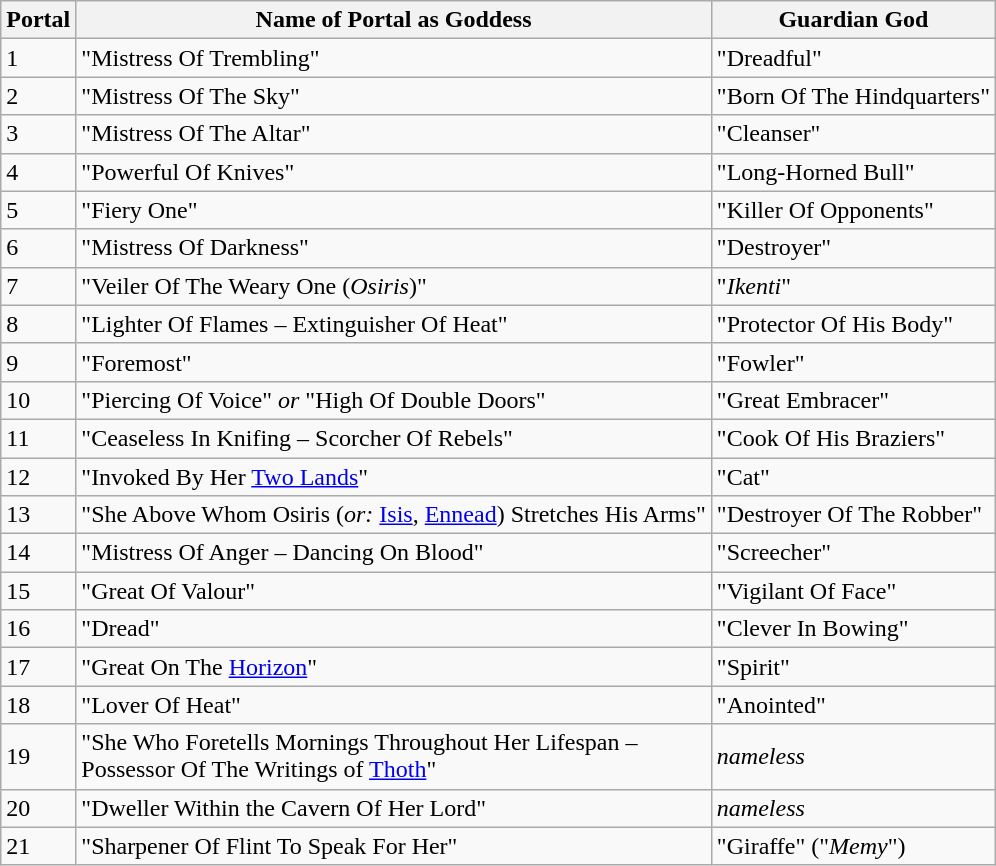<table class="wikitable">
<tr>
<th>Portal</th>
<th>Name of Portal as Goddess</th>
<th>Guardian God</th>
</tr>
<tr>
<td>1</td>
<td>"Mistress Of Trembling"</td>
<td>"Dreadful"</td>
</tr>
<tr>
<td>2</td>
<td>"Mistress Of The Sky"</td>
<td>"Born Of The Hindquarters"</td>
</tr>
<tr>
<td>3</td>
<td>"Mistress Of The Altar"</td>
<td>"Cleanser"</td>
</tr>
<tr>
<td>4</td>
<td>"Powerful Of Knives"</td>
<td>"Long-Horned Bull"</td>
</tr>
<tr>
<td>5</td>
<td>"Fiery One"</td>
<td>"Killer Of Opponents"</td>
</tr>
<tr>
<td>6</td>
<td>"Mistress Of Darkness"</td>
<td>"Destroyer"</td>
</tr>
<tr>
<td>7</td>
<td>"Veiler Of The Weary One (<em>Osiris</em>)"</td>
<td>"<em>Ikenti</em>"</td>
</tr>
<tr>
<td>8</td>
<td>"Lighter Of Flames – Extinguisher Of Heat"</td>
<td>"Protector Of His Body"</td>
</tr>
<tr>
<td>9</td>
<td>"Foremost"</td>
<td>"Fowler"</td>
</tr>
<tr>
<td>10</td>
<td>"Piercing Of Voice" <em>or</em> "High Of Double Doors"</td>
<td>"Great Embracer"</td>
</tr>
<tr>
<td>11</td>
<td>"Ceaseless In Knifing – Scorcher Of Rebels"</td>
<td>"Cook Of His Braziers"</td>
</tr>
<tr>
<td>12</td>
<td>"Invoked By Her <a href='#'>Two Lands</a>"</td>
<td>"Cat"</td>
</tr>
<tr>
<td>13</td>
<td>"She Above Whom Osiris (<em>or:</em> <a href='#'>Isis</a>, <a href='#'>Ennead</a>) Stretches His Arms"</td>
<td>"Destroyer Of The Robber"</td>
</tr>
<tr>
<td>14</td>
<td>"Mistress Of Anger – Dancing On Blood"</td>
<td>"Screecher"</td>
</tr>
<tr>
<td>15</td>
<td>"Great Of Valour"</td>
<td>"Vigilant Of Face"</td>
</tr>
<tr>
<td>16</td>
<td>"Dread"</td>
<td>"Clever In Bowing"</td>
</tr>
<tr>
<td>17</td>
<td>"Great On The <a href='#'>Horizon</a>"</td>
<td>"Spirit"</td>
</tr>
<tr>
<td>18</td>
<td>"Lover Of Heat"</td>
<td>"Anointed"</td>
</tr>
<tr>
<td>19</td>
<td>"She Who Foretells Mornings Throughout Her Lifespan –<br>Possessor Of The Writings of <a href='#'>Thoth</a>"</td>
<td><em>nameless</em></td>
</tr>
<tr>
<td>20</td>
<td>"Dweller Within the Cavern Of Her Lord"</td>
<td><em>nameless</em></td>
</tr>
<tr>
<td>21</td>
<td>"Sharpener Of Flint To Speak For Her"</td>
<td>"Giraffe" ("<em>Memy</em>")</td>
</tr>
</table>
